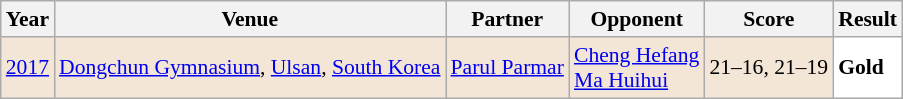<table class="sortable wikitable" style="font-size: 90%;">
<tr>
<th>Year</th>
<th>Venue</th>
<th>Partner</th>
<th>Opponent</th>
<th>Score</th>
<th>Result</th>
</tr>
<tr style="background:#F3E6D7">
<td align="center"><a href='#'>2017</a></td>
<td align="left"><a href='#'>Dongchun Gymnasium</a>, <a href='#'>Ulsan</a>, <a href='#'>South Korea</a></td>
<td align="left"> <a href='#'>Parul Parmar</a></td>
<td align="left"> <a href='#'>Cheng Hefang</a>  <br>  <a href='#'>Ma Huihui</a></td>
<td align="left">21–16, 21–19</td>
<td style="text-align:left; background:white"> <strong>Gold</strong></td>
</tr>
</table>
